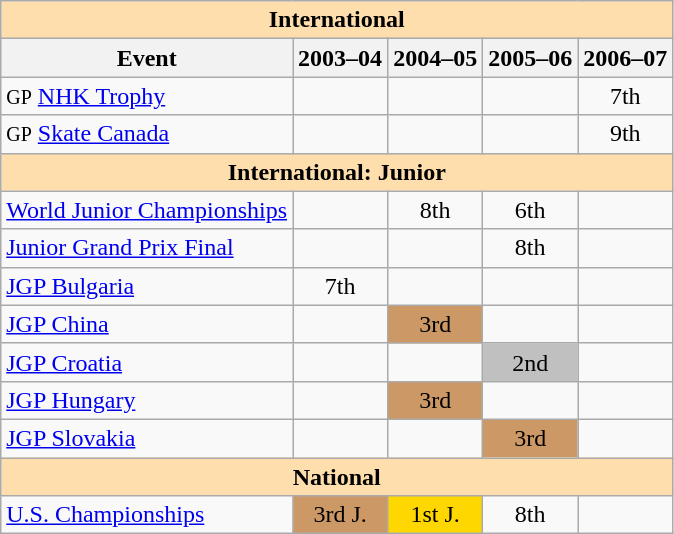<table class="wikitable" style="text-align:center">
<tr>
<th colspan="5" style="background-color: #ffdead; " align="center"><strong>International</strong></th>
</tr>
<tr>
<th>Event</th>
<th>2003–04</th>
<th>2004–05</th>
<th>2005–06</th>
<th>2006–07</th>
</tr>
<tr>
<td align=left><small>GP</small> <a href='#'>NHK Trophy</a></td>
<td></td>
<td></td>
<td></td>
<td>7th</td>
</tr>
<tr>
<td align=left><small>GP</small> <a href='#'>Skate Canada</a></td>
<td></td>
<td></td>
<td></td>
<td>9th</td>
</tr>
<tr>
<th colspan="5" style="background-color: #ffdead; " align="center"><strong>International: Junior</strong></th>
</tr>
<tr>
<td align=left><a href='#'>World Junior Championships</a></td>
<td></td>
<td>8th</td>
<td>6th</td>
<td></td>
</tr>
<tr>
<td align=left><a href='#'>Junior Grand Prix Final</a></td>
<td></td>
<td></td>
<td>8th</td>
<td></td>
</tr>
<tr>
<td align=left><a href='#'>JGP Bulgaria</a></td>
<td>7th</td>
<td></td>
<td></td>
<td></td>
</tr>
<tr>
<td align=left><a href='#'>JGP China</a></td>
<td></td>
<td bgcolor=cc9966>3rd</td>
<td></td>
<td></td>
</tr>
<tr>
<td align=left><a href='#'>JGP Croatia</a></td>
<td></td>
<td></td>
<td bgcolor=silver>2nd</td>
<td></td>
</tr>
<tr>
<td align=left><a href='#'>JGP Hungary</a></td>
<td></td>
<td bgcolor=cc9966>3rd</td>
<td></td>
<td></td>
</tr>
<tr>
<td align=left><a href='#'>JGP Slovakia</a></td>
<td></td>
<td></td>
<td bgcolor=cc9966>3rd</td>
<td></td>
</tr>
<tr>
<th colspan="5" style="background-color: #ffdead; " align="center"><strong>National</strong></th>
</tr>
<tr>
<td align=left><a href='#'>U.S. Championships</a></td>
<td bgcolor="cc9966">3rd J.</td>
<td bgcolor=gold>1st J.</td>
<td>8th</td>
<td></td>
</tr>
</table>
